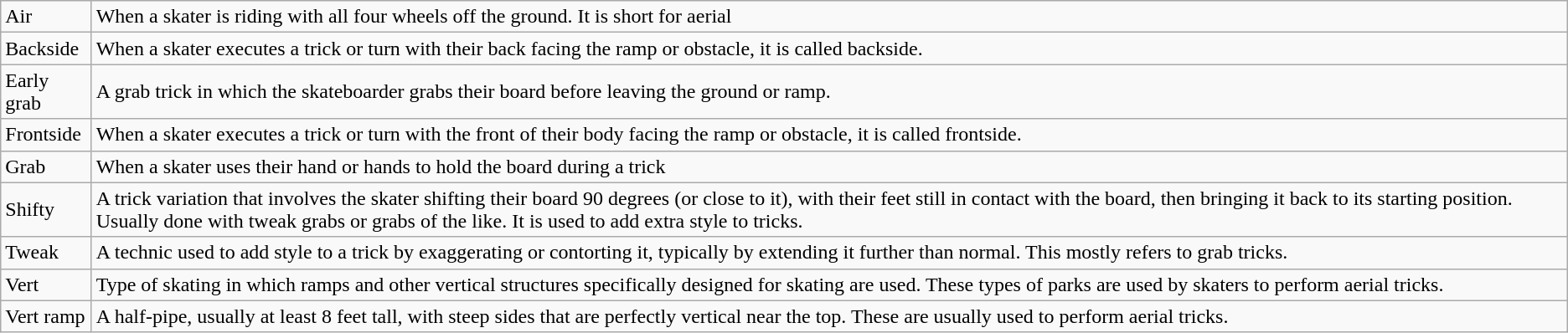<table class="wikitable">
<tr>
<td>Air</td>
<td>When a skater is riding with all four wheels off the ground. It is short for aerial</td>
</tr>
<tr>
<td>Backside</td>
<td>When a skater executes a trick or turn with their back facing the ramp or obstacle, it is called backside.</td>
</tr>
<tr>
<td>Early grab</td>
<td>A grab trick in which the skateboarder grabs their board before leaving the ground or ramp.</td>
</tr>
<tr>
<td>Frontside</td>
<td>When a skater executes a trick or turn with the front of their body facing the ramp or obstacle, it is called frontside.</td>
</tr>
<tr>
<td>Grab</td>
<td>When a skater uses their hand or hands to hold the board during a trick</td>
</tr>
<tr>
<td>Shifty</td>
<td>A trick variation that involves the skater shifting their board 90 degrees (or close to it), with their feet still in contact with the board, then bringing it back to its starting position. Usually done with tweak grabs or grabs of the like. It is used to add extra style to tricks.</td>
</tr>
<tr>
<td>Tweak</td>
<td>A technic used to add style to a trick by exaggerating or contorting it, typically by extending it further than normal. This mostly refers to grab tricks.</td>
</tr>
<tr>
<td>Vert</td>
<td>Type of skating in which ramps and other vertical structures specifically designed for skating are used. These types of parks are used by skaters to perform aerial tricks.</td>
</tr>
<tr>
<td>Vert ramp</td>
<td>A half-pipe, usually at least 8 feet tall, with steep sides that are perfectly vertical near the top. These are usually used to perform aerial tricks.</td>
</tr>
</table>
